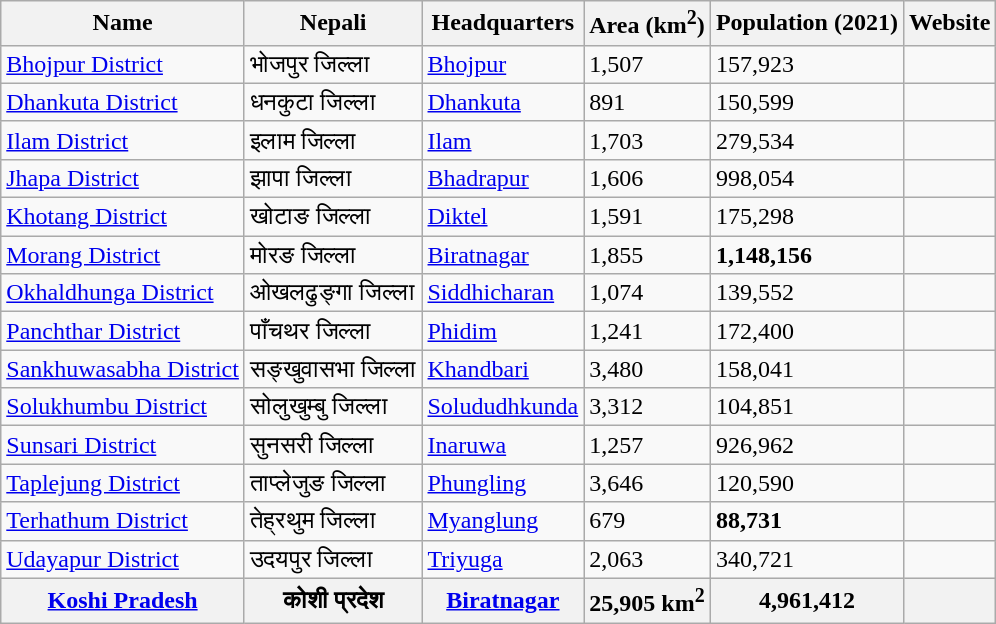<table class="wikitable sortable static-row-numbers static-row-header-text">
<tr>
<th>Name</th>
<th>Nepali</th>
<th>Headquarters</th>
<th>Area (km<sup>2</sup>)</th>
<th>Population (2021)</th>
<th>Website</th>
</tr>
<tr>
<td><a href='#'>Bhojpur District</a></td>
<td>भोजपुर जिल्ला</td>
<td><a href='#'>Bhojpur</a></td>
<td>1,507</td>
<td>157,923</td>
<td></td>
</tr>
<tr>
<td><a href='#'>Dhankuta District</a></td>
<td>धनकुटा जिल्ला</td>
<td><a href='#'>Dhankuta</a></td>
<td>891</td>
<td>150,599</td>
<td></td>
</tr>
<tr>
<td><a href='#'>Ilam District</a></td>
<td>इलाम जिल्ला</td>
<td><a href='#'>Ilam</a></td>
<td>1,703</td>
<td>279,534</td>
<td></td>
</tr>
<tr>
<td><a href='#'>Jhapa District</a></td>
<td>झापा जिल्ला</td>
<td><a href='#'>Bhadrapur</a></td>
<td>1,606</td>
<td>998,054</td>
<td></td>
</tr>
<tr>
<td><a href='#'>Khotang District</a></td>
<td>खोटाङ जिल्ला</td>
<td><a href='#'>Diktel</a></td>
<td>1,591</td>
<td>175,298</td>
<td></td>
</tr>
<tr>
<td><a href='#'>Morang District</a></td>
<td>मोरङ जिल्ला</td>
<td><a href='#'>Biratnagar</a></td>
<td>1,855</td>
<td><strong>1,148,156</strong></td>
<td></td>
</tr>
<tr>
<td><a href='#'>Okhaldhunga District</a></td>
<td>ओखलढुङ्गा जिल्ला</td>
<td><a href='#'>Siddhicharan</a></td>
<td>1,074</td>
<td>139,552</td>
<td></td>
</tr>
<tr>
<td><a href='#'>Panchthar District</a></td>
<td>पाँचथर जिल्ला</td>
<td><a href='#'>Phidim</a></td>
<td>1,241</td>
<td>172,400</td>
<td></td>
</tr>
<tr>
<td><a href='#'>Sankhuwasabha District</a></td>
<td>सङ्खुवासभा जिल्ला</td>
<td><a href='#'>Khandbari</a></td>
<td>3,480</td>
<td>158,041</td>
<td></td>
</tr>
<tr>
<td><a href='#'>Solukhumbu District</a></td>
<td>सोलुखुम्बु जिल्ला</td>
<td><a href='#'>Solududhkunda</a></td>
<td>3,312</td>
<td>104,851</td>
<td></td>
</tr>
<tr>
<td><a href='#'>Sunsari District</a></td>
<td>सुनसरी जिल्ला</td>
<td><a href='#'>Inaruwa</a></td>
<td>1,257</td>
<td>926,962</td>
<td></td>
</tr>
<tr>
<td><a href='#'>Taplejung District</a></td>
<td>ताप्लेजुङ जिल्ला</td>
<td><a href='#'>Phungling</a></td>
<td>3,646</td>
<td>120,590</td>
<td></td>
</tr>
<tr>
<td><a href='#'>Terhathum District</a></td>
<td>तेह्रथुम जिल्ला</td>
<td><a href='#'>Myanglung</a></td>
<td>679</td>
<td><strong>88,731</strong></td>
<td></td>
</tr>
<tr>
<td><a href='#'>Udayapur District</a></td>
<td>उदयपुर जिल्ला</td>
<td><a href='#'>Triyuga</a></td>
<td>2,063</td>
<td>340,721</td>
<td></td>
</tr>
<tr>
<th><a href='#'>Koshi Pradesh</a></th>
<th>कोशी प्रदेश</th>
<th><a href='#'>Biratnagar</a></th>
<th>25,905 km<sup>2</sup></th>
<th>4,961,412</th>
<th></th>
</tr>
</table>
